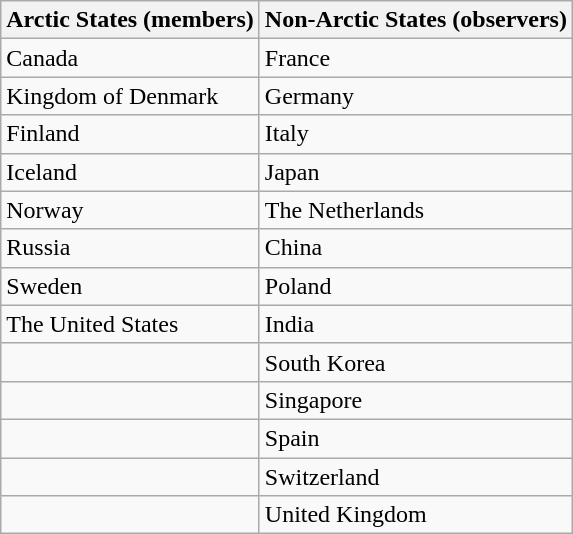<table class="wikitable">
<tr>
<th>Arctic States (members)</th>
<th>Non-Arctic States (observers)</th>
</tr>
<tr>
<td>Canada</td>
<td>France</td>
</tr>
<tr>
<td>Kingdom of Denmark</td>
<td>Germany</td>
</tr>
<tr>
<td>Finland</td>
<td>Italy</td>
</tr>
<tr>
<td>Iceland</td>
<td>Japan</td>
</tr>
<tr>
<td>Norway</td>
<td>The Netherlands</td>
</tr>
<tr>
<td>Russia</td>
<td>China</td>
</tr>
<tr>
<td>Sweden</td>
<td>Poland</td>
</tr>
<tr>
<td>The United States</td>
<td>India</td>
</tr>
<tr>
<td></td>
<td>South Korea</td>
</tr>
<tr>
<td></td>
<td>Singapore</td>
</tr>
<tr>
<td></td>
<td>Spain</td>
</tr>
<tr>
<td></td>
<td>Switzerland</td>
</tr>
<tr>
<td></td>
<td>United Kingdom</td>
</tr>
</table>
